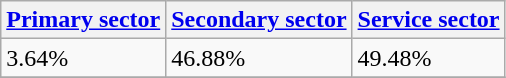<table class="wikitable" border="1">
<tr>
<th><a href='#'>Primary sector</a></th>
<th><a href='#'>Secondary sector</a></th>
<th><a href='#'>Service sector</a></th>
</tr>
<tr>
<td>3.64%</td>
<td>46.88%</td>
<td>49.48%</td>
</tr>
<tr>
</tr>
</table>
